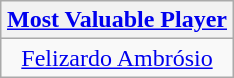<table class=wikitable style="text-align:center; margin:auto">
<tr>
<th><a href='#'>Most Valuable Player</a></th>
</tr>
<tr>
<td> <a href='#'>Felizardo Ambrósio</a></td>
</tr>
</table>
